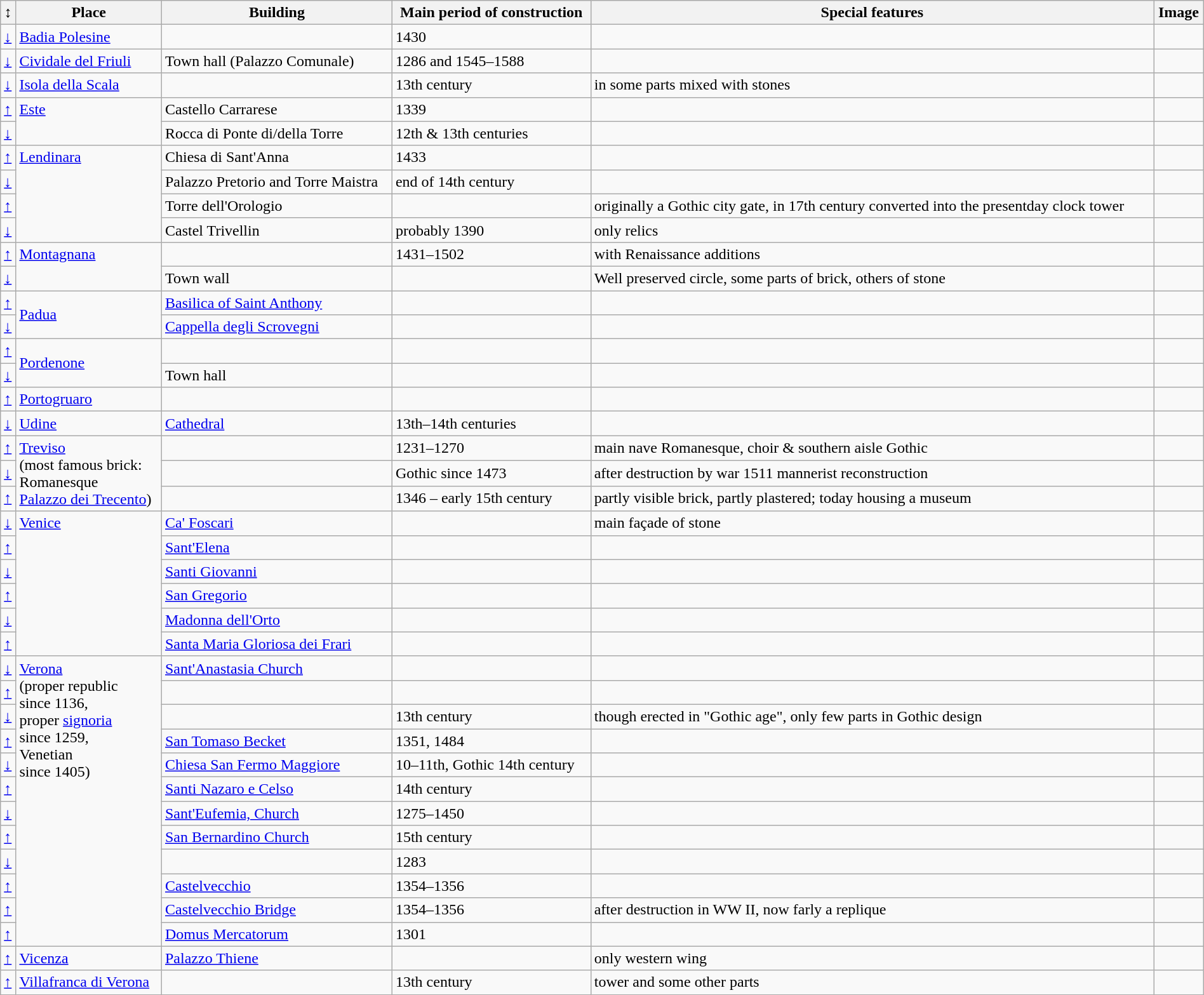<table class="wikitable"  style="border:2px; width:100%;">
<tr>
<th>↕</th>
<th>Place</th>
<th>Building</th>
<th>Main period of construction</th>
<th>Special features</th>
<th>Image</th>
</tr>
<tr>
<td><a href='#'>↓</a></td>
<td><a href='#'>Badia Polesine</a></td>
<td></td>
<td>1430</td>
<td></td>
<td></td>
</tr>
<tr>
<td><a href='#'>↓</a></td>
<td><a href='#'>Cividale del Friuli</a></td>
<td>Town hall (Palazzo Comunale)</td>
<td>1286 and 1545–1588</td>
<td></td>
<td></td>
</tr>
<tr>
<td><a href='#'>↓</a></td>
<td><a href='#'>Isola della Scala</a></td>
<td></td>
<td>13th century</td>
<td>in some parts mixed with stones</td>
<td></td>
</tr>
<tr>
<td><a href='#'>↑</a></td>
<td rowspan="2" style="vertical-align:top;"><a href='#'>Este</a></td>
<td>Castello Carrarese</td>
<td>1339</td>
<td></td>
<td></td>
</tr>
<tr>
<td><a href='#'>↓</a></td>
<td>Rocca di Ponte di/della Torre</td>
<td>12th & 13th centuries</td>
<td></td>
<td></td>
</tr>
<tr>
<td><a href='#'>↑</a></td>
<td rowspan="4" style="vertical-align:top;"><a href='#'>Lendinara</a></td>
<td>Chiesa di Sant'Anna</td>
<td>1433</td>
<td></td>
<td></td>
</tr>
<tr>
<td><a href='#'>↓</a></td>
<td>Palazzo Pretorio and Torre Maistra</td>
<td>end of 14th century</td>
<td></td>
<td></td>
</tr>
<tr>
<td><a href='#'>↑</a></td>
<td>Torre dell'Orologio</td>
<td></td>
<td>originally a Gothic city gate, in 17th century converted into the presentday clock tower</td>
<td></td>
</tr>
<tr>
<td><a href='#'>↓</a></td>
<td>Castel Trivellin</td>
<td>probably 1390</td>
<td>only relics</td>
<td></td>
</tr>
<tr>
<td><a href='#'>↑</a></td>
<td rowspan="2" style="vertical-align:top;"><a href='#'>Montagnana</a></td>
<td></td>
<td>1431–1502</td>
<td>with Renaissance additions</td>
<td></td>
</tr>
<tr>
<td><a href='#'>↓</a></td>
<td>Town wall</td>
<td></td>
<td>Well preserved circle, some parts of brick, others of stone</td>
<td></td>
</tr>
<tr>
<td><a href='#'>↑</a></td>
<td rowspan=2><a href='#'>Padua</a></td>
<td><a href='#'>Basilica of Saint Anthony</a></td>
<td></td>
<td></td>
<td></td>
</tr>
<tr>
<td><a href='#'>↓</a></td>
<td><a href='#'>Cappella degli Scrovegni</a></td>
<td></td>
<td></td>
<td></td>
</tr>
<tr>
<td><a href='#'>↑</a></td>
<td rowspan=2><a href='#'>Pordenone</a></td>
<td></td>
<td></td>
<td></td>
<td></td>
</tr>
<tr>
<td><a href='#'>↓</a></td>
<td>Town hall</td>
<td></td>
<td></td>
<td></td>
</tr>
<tr>
<td><a href='#'>↑</a></td>
<td><a href='#'>Portogruaro</a></td>
<td></td>
<td></td>
<td></td>
<td></td>
</tr>
<tr>
<td><a href='#'>↓</a></td>
<td><a href='#'>Udine</a></td>
<td><a href='#'>Cathedral</a></td>
<td>13th–14th centuries</td>
<td></td>
<td></td>
</tr>
<tr>
<td><a href='#'>↑</a></td>
<td rowspan="3" style="vertical-align:top;"><a href='#'>Treviso</a><br>(most famous brick:<br>Romanesque<br><a href='#'>Palazzo dei Trecento</a>)</td>
<td></td>
<td>1231–1270</td>
<td>main nave Romanesque, choir & southern aisle Gothic</td>
<td></td>
</tr>
<tr>
<td><a href='#'>↓</a></td>
<td></td>
<td>Gothic since 1473</td>
<td>after destruction by war 1511 mannerist reconstruction</td>
<td></td>
</tr>
<tr>
<td><a href='#'>↑</a></td>
<td></td>
<td>1346 – early 15th century</td>
<td>partly visible brick, partly plastered; today housing a museum</td>
<td></td>
</tr>
<tr>
<td><a href='#'>↓</a></td>
<td rowspan=6 valign=top><a href='#'>Venice</a></td>
<td><a href='#'>Ca' Foscari</a></td>
<td></td>
<td>main façade of stone</td>
<td></td>
</tr>
<tr>
<td><a href='#'>↑</a></td>
<td><a href='#'>Sant'Elena</a></td>
<td></td>
<td></td>
<td></td>
</tr>
<tr>
<td><a href='#'>↓</a></td>
<td><a href='#'>Santi Giovanni</a></td>
<td></td>
<td></td>
<td></td>
</tr>
<tr>
<td><a href='#'>↑</a></td>
<td><a href='#'>San Gregorio</a></td>
<td></td>
<td></td>
<td></td>
</tr>
<tr>
<td><a href='#'>↓</a></td>
<td><a href='#'>Madonna dell'Orto</a></td>
<td></td>
<td></td>
<td></td>
</tr>
<tr>
<td><a href='#'>↑</a></td>
<td><a href='#'>Santa Maria Gloriosa dei Frari</a></td>
<td></td>
<td></td>
<td></td>
</tr>
<tr>
<td><a href='#'>↓</a></td>
<td rowspan="12" style="vertical-align:top;"><a href='#'>Verona</a><br>(proper republic<br>since 1136,<br>proper <a href='#'>signoria</a><br>since 1259,<br>Venetian<br>since 1405)</td>
<td><a href='#'>Sant'Anastasia Church</a></td>
<td></td>
<td></td>
<td></td>
</tr>
<tr>
<td><a href='#'>↑</a></td>
<td></td>
<td></td>
<td></td>
<td></td>
</tr>
<tr>
<td><a href='#'>↓</a></td>
<td></td>
<td>13th century</td>
<td>though erected in "Gothic age", only few parts in Gothic design</td>
<td></td>
</tr>
<tr>
<td><a href='#'>↑</a></td>
<td><a href='#'>San Tomaso Becket</a></td>
<td>1351, 1484</td>
<td></td>
<td></td>
</tr>
<tr>
<td><a href='#'>↓</a></td>
<td><a href='#'>Chiesa San Fermo Maggiore</a></td>
<td>10–11th, Gothic 14th century</td>
<td></td>
<td></td>
</tr>
<tr>
<td><a href='#'>↑</a></td>
<td><a href='#'>Santi Nazaro e Celso</a></td>
<td>14th century</td>
<td></td>
<td></td>
</tr>
<tr>
<td><a href='#'>↓</a></td>
<td><a href='#'>Sant'Eufemia, Church</a></td>
<td>1275–1450</td>
<td></td>
<td></td>
</tr>
<tr>
<td><a href='#'>↑</a></td>
<td><a href='#'>San Bernardino Church</a></td>
<td>15th century</td>
<td></td>
<td></td>
</tr>
<tr>
<td><a href='#'>↓</a></td>
<td></td>
<td>1283</td>
<td></td>
<td></td>
</tr>
<tr>
<td><a href='#'>↑</a></td>
<td><a href='#'>Castelvecchio</a></td>
<td>1354–1356</td>
<td></td>
<td></td>
</tr>
<tr>
<td><a href='#'>↑</a></td>
<td><a href='#'>Castelvecchio Bridge</a></td>
<td>1354–1356</td>
<td>after destruction in WW II, now farly a replique</td>
<td></td>
</tr>
<tr>
<td><a href='#'>↑</a></td>
<td><a href='#'>Domus Mercatorum</a></td>
<td>1301</td>
<td></td>
<td></td>
</tr>
<tr>
<td><a href='#'>↑</a></td>
<td><a href='#'>Vicenza</a></td>
<td><a href='#'>Palazzo Thiene</a></td>
<td></td>
<td>only western wing</td>
<td></td>
</tr>
<tr>
<td><a href='#'>↑</a></td>
<td><a href='#'>Villafranca di Verona</a></td>
<td></td>
<td>13th century</td>
<td>tower and some other parts</td>
<td></td>
</tr>
</table>
